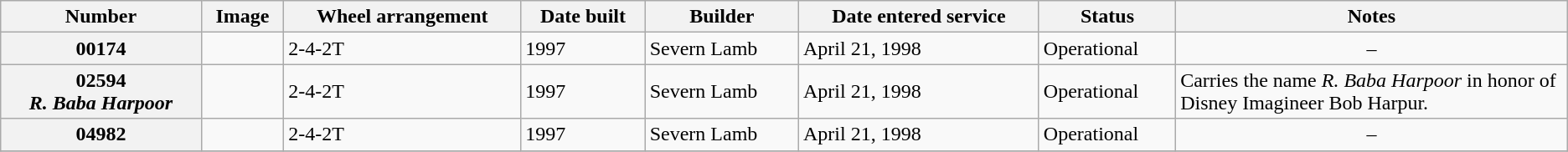<table Class="wikitable plainrowheaders">
<tr>
<th scope="col">Number</th>
<th scope="col">Image</th>
<th scope="col">Wheel arrangement</th>
<th scope="col">Date built</th>
<th scope="col">Builder</th>
<th scope="col">Date entered service</th>
<th scope="col">Status</th>
<th scope="col" style="width:25%;">Notes</th>
</tr>
<tr>
<th scope="row">00174</th>
<td></td>
<td>2-4-2T</td>
<td>1997</td>
<td>Severn Lamb</td>
<td>April 21, 1998</td>
<td>Operational</td>
<td style="text-align:center;">–</td>
</tr>
<tr>
<th scope="row">02594<br><em>R. Baba Harpoor</em></th>
<td></td>
<td>2-4-2T</td>
<td>1997</td>
<td>Severn Lamb</td>
<td>April 21, 1998</td>
<td>Operational</td>
<td>Carries the name <em>R. Baba Harpoor</em> in honor of Disney Imagineer Bob Harpur.</td>
</tr>
<tr>
<th scope="row">04982</th>
<td></td>
<td>2-4-2T</td>
<td>1997</td>
<td>Severn Lamb</td>
<td>April 21, 1998</td>
<td>Operational</td>
<td style="text-align:center;">–</td>
</tr>
<tr>
</tr>
</table>
